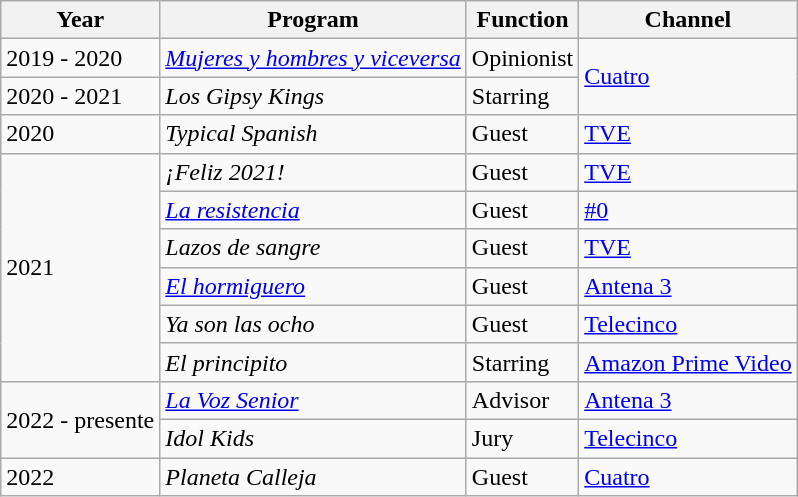<table class="wikitable">
<tr>
<th>Year</th>
<th>Program</th>
<th>Function</th>
<th>Channel</th>
</tr>
<tr>
<td>2019 - 2020</td>
<td><em><a href='#'>Mujeres y hombres y viceversa</a></em></td>
<td>Opinionist</td>
<td rowspan="2"><a href='#'>Cuatro</a></td>
</tr>
<tr>
<td>2020 - 2021</td>
<td><em>Los Gipsy Kings</em></td>
<td>Starring</td>
</tr>
<tr>
<td>2020</td>
<td><em>Typical Spanish</em></td>
<td>Guest</td>
<td><a href='#'>TVE</a></td>
</tr>
<tr>
<td rowspan="6">2021</td>
<td><em>¡Feliz 2021!</em></td>
<td>Guest</td>
<td><a href='#'>TVE</a></td>
</tr>
<tr>
<td><em><a href='#'>La resistencia</a></em></td>
<td>Guest</td>
<td><a href='#'>#0</a></td>
</tr>
<tr>
<td><em>Lazos de sangre</em></td>
<td>Guest</td>
<td><a href='#'>TVE</a></td>
</tr>
<tr>
<td><em><a href='#'>El hormiguero</a></em></td>
<td>Guest</td>
<td><a href='#'>Antena 3</a></td>
</tr>
<tr>
<td><em>Ya son las ocho</em></td>
<td>Guest</td>
<td><a href='#'>Telecinco</a></td>
</tr>
<tr>
<td><em>El principito</em></td>
<td>Starring</td>
<td><a href='#'>Amazon Prime Video</a></td>
</tr>
<tr>
<td rowspan="2">2022 - presente</td>
<td><em><a href='#'>La Voz Senior</a></em></td>
<td>Advisor</td>
<td><a href='#'>Antena 3</a></td>
</tr>
<tr>
<td><em>Idol Kids</em></td>
<td>Jury</td>
<td><a href='#'>Telecinco</a></td>
</tr>
<tr>
<td>2022</td>
<td><em>Planeta Calleja</em></td>
<td>Guest</td>
<td><a href='#'>Cuatro</a></td>
</tr>
</table>
